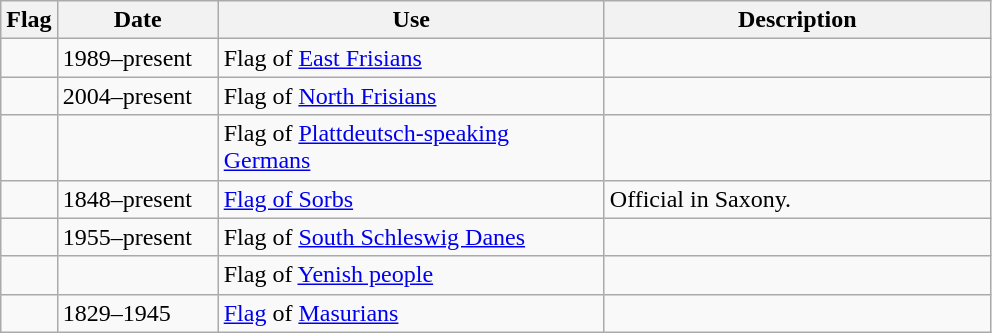<table class="wikitable">
<tr>
<th>Flag</th>
<th style="width:100px">Date</th>
<th style="width:250px">Use</th>
<th style="width:250px">Description</th>
</tr>
<tr>
<td></td>
<td>1989–present</td>
<td>Flag of <a href='#'>East Frisians</a></td>
<td></td>
</tr>
<tr>
<td></td>
<td>2004–present</td>
<td>Flag of <a href='#'>North Frisians</a></td>
<td></td>
</tr>
<tr>
<td></td>
<td></td>
<td>Flag of <a href='#'>Plattdeutsch-speaking Germans</a></td>
<td></td>
</tr>
<tr>
<td></td>
<td>1848–present</td>
<td><a href='#'>Flag of Sorbs</a></td>
<td>Official in Saxony.</td>
</tr>
<tr>
<td></td>
<td>1955–present</td>
<td>Flag of <a href='#'>South Schleswig Danes</a></td>
<td></td>
</tr>
<tr>
<td></td>
<td></td>
<td>Flag of <a href='#'>Yenish people</a></td>
<td></td>
</tr>
<tr>
<td></td>
<td>1829–1945</td>
<td><a href='#'>Flag</a> of <a href='#'>Masurians</a></td>
<td></td>
</tr>
</table>
